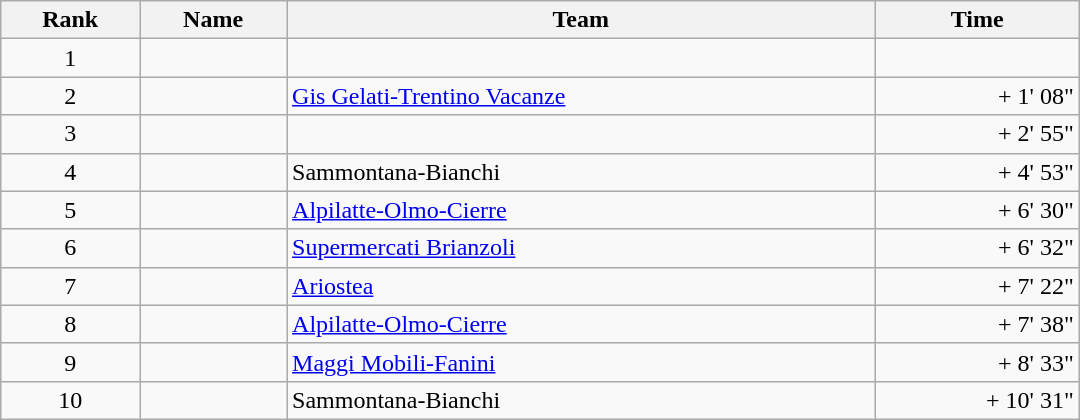<table class="wikitable" style="width:45em;margin-bottom:0;">
<tr>
<th>Rank</th>
<th>Name</th>
<th>Team</th>
<th>Time</th>
</tr>
<tr>
<td style="text-align:center;">1</td>
<td> </td>
<td></td>
<td align=right></td>
</tr>
<tr>
<td style="text-align:center;">2</td>
<td></td>
<td><a href='#'>Gis Gelati-Trentino Vacanze</a></td>
<td align=right>+ 1' 08"</td>
</tr>
<tr>
<td style="text-align:center;">3</td>
<td></td>
<td></td>
<td align=right>+ 2' 55"</td>
</tr>
<tr>
<td style="text-align:center;">4</td>
<td></td>
<td>Sammontana-Bianchi</td>
<td align=right>+ 4' 53"</td>
</tr>
<tr>
<td style="text-align:center;">5</td>
<td></td>
<td><a href='#'>Alpilatte-Olmo-Cierre</a></td>
<td align=right>+ 6' 30"</td>
</tr>
<tr>
<td style="text-align:center;">6</td>
<td></td>
<td><a href='#'>Supermercati Brianzoli</a></td>
<td align=right>+ 6' 32"</td>
</tr>
<tr>
<td style="text-align:center;">7</td>
<td></td>
<td><a href='#'>Ariostea</a></td>
<td align=right>+ 7' 22"</td>
</tr>
<tr>
<td style="text-align:center;">8</td>
<td></td>
<td><a href='#'>Alpilatte-Olmo-Cierre</a></td>
<td align=right>+ 7' 38"</td>
</tr>
<tr>
<td style="text-align:center;">9</td>
<td></td>
<td><a href='#'>Maggi Mobili-Fanini</a></td>
<td align=right>+ 8' 33"</td>
</tr>
<tr>
<td style="text-align:center;">10</td>
<td> </td>
<td>Sammontana-Bianchi</td>
<td align=right>+ 10' 31"</td>
</tr>
</table>
